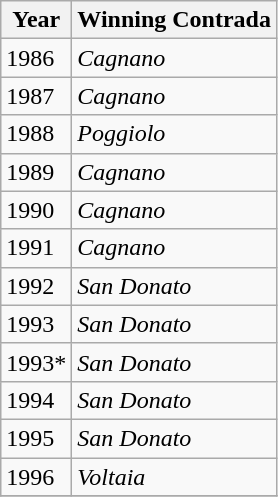<table class="wikitable">
<tr>
<th>Year</th>
<th>Winning Contrada</th>
</tr>
<tr>
<td>1986</td>
<td><em>Cagnano</em></td>
</tr>
<tr>
<td>1987</td>
<td><em>Cagnano</em></td>
</tr>
<tr>
<td>1988</td>
<td><em>Poggiolo</em></td>
</tr>
<tr>
<td>1989</td>
<td><em>Cagnano</em></td>
</tr>
<tr>
<td>1990</td>
<td><em>Cagnano</em></td>
</tr>
<tr>
<td>1991</td>
<td><em>Cagnano</em></td>
</tr>
<tr>
<td>1992</td>
<td><em>San Donato</em></td>
</tr>
<tr>
<td>1993</td>
<td><em>San Donato</em></td>
</tr>
<tr>
<td>1993*</td>
<td><em>San Donato</em></td>
</tr>
<tr>
<td>1994</td>
<td><em>San Donato</em></td>
</tr>
<tr>
<td>1995</td>
<td><em>San Donato</em></td>
</tr>
<tr>
<td>1996</td>
<td><em>Voltaia</em></td>
</tr>
<tr>
</tr>
</table>
